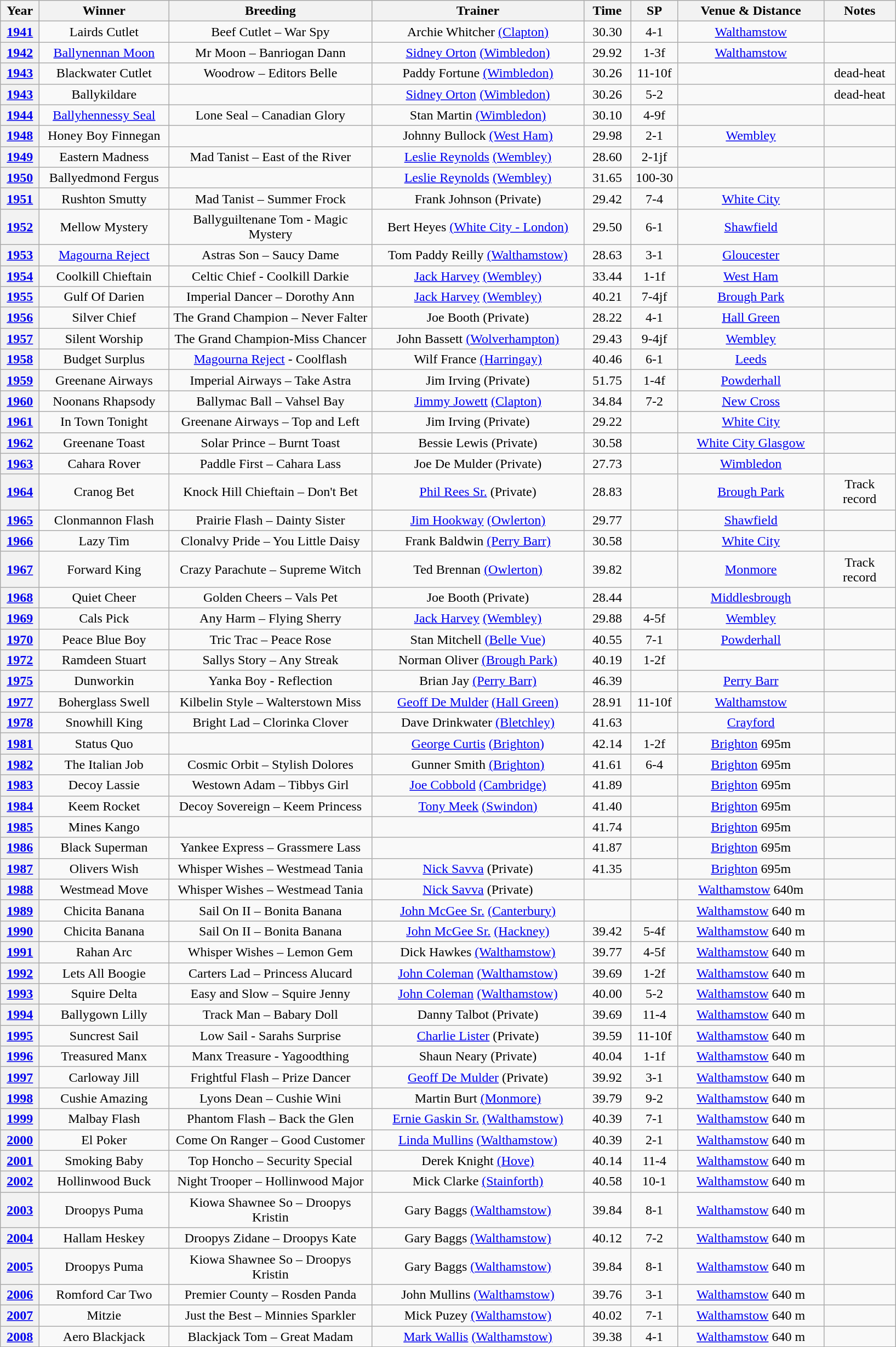<table class="wikitable" style="text-align:center">
<tr>
<th width=40>Year</th>
<th width=150>Winner</th>
<th width=240>Breeding</th>
<th width=250>Trainer</th>
<th width=50>Time</th>
<th width=50>SP</th>
<th width=170>Venue & Distance</th>
<th width=80>Notes</th>
</tr>
<tr>
<th><a href='#'>1941</a></th>
<td>Lairds Cutlet</td>
<td>Beef Cutlet – War Spy</td>
<td>Archie Whitcher <a href='#'>(Clapton)</a></td>
<td>30.30</td>
<td>4-1</td>
<td><a href='#'>Walthamstow</a></td>
<td></td>
</tr>
<tr>
<th><a href='#'>1942</a></th>
<td><a href='#'>Ballynennan Moon</a></td>
<td>Mr Moon – Banriogan Dann</td>
<td><a href='#'>Sidney Orton</a> <a href='#'>(Wimbledon)</a></td>
<td>29.92</td>
<td>1-3f</td>
<td><a href='#'>Walthamstow</a></td>
<td></td>
</tr>
<tr>
<th><a href='#'>1943</a></th>
<td>Blackwater Cutlet</td>
<td>Woodrow – Editors Belle</td>
<td>Paddy Fortune <a href='#'>(Wimbledon)</a></td>
<td>30.26</td>
<td>11-10f</td>
<td></td>
<td>dead-heat</td>
</tr>
<tr>
<th><a href='#'>1943</a></th>
<td>Ballykildare</td>
<td></td>
<td><a href='#'>Sidney Orton</a> <a href='#'>(Wimbledon)</a></td>
<td>30.26</td>
<td>5-2</td>
<td></td>
<td>dead-heat</td>
</tr>
<tr>
<th><a href='#'>1944</a></th>
<td><a href='#'>Ballyhennessy Seal</a></td>
<td>Lone Seal – Canadian Glory</td>
<td>Stan Martin <a href='#'>(Wimbledon)</a></td>
<td>30.10</td>
<td>4-9f</td>
<td></td>
<td></td>
</tr>
<tr>
<th><a href='#'>1948</a></th>
<td>Honey Boy Finnegan</td>
<td></td>
<td>Johnny Bullock <a href='#'>(West Ham)</a></td>
<td>29.98</td>
<td>2-1</td>
<td><a href='#'>Wembley</a></td>
<td></td>
</tr>
<tr>
<th><a href='#'>1949</a></th>
<td>Eastern Madness</td>
<td>Mad Tanist – East of the River</td>
<td><a href='#'>Leslie Reynolds</a> <a href='#'>(Wembley)</a></td>
<td>28.60</td>
<td>2-1jf</td>
<td></td>
<td></td>
</tr>
<tr>
<th><a href='#'>1950</a></th>
<td>Ballyedmond Fergus</td>
<td></td>
<td><a href='#'>Leslie Reynolds</a> <a href='#'>(Wembley)</a></td>
<td>31.65</td>
<td>100-30</td>
<td></td>
<td></td>
</tr>
<tr>
<th><a href='#'>1951</a></th>
<td>Rushton Smutty</td>
<td>Mad Tanist – Summer Frock</td>
<td>Frank Johnson (Private)</td>
<td>29.42</td>
<td>7-4</td>
<td><a href='#'>White City</a></td>
<td></td>
</tr>
<tr>
<th><a href='#'>1952</a></th>
<td>Mellow Mystery</td>
<td>Ballyguiltenane Tom  - Magic Mystery</td>
<td>Bert Heyes <a href='#'>(White City - London)</a></td>
<td>29.50</td>
<td>6-1</td>
<td><a href='#'>Shawfield</a></td>
<td></td>
</tr>
<tr>
<th><a href='#'>1953</a></th>
<td><a href='#'>Magourna Reject</a></td>
<td>Astras Son – Saucy Dame</td>
<td>Tom Paddy Reilly <a href='#'>(Walthamstow)</a></td>
<td>28.63</td>
<td>3-1</td>
<td><a href='#'>Gloucester</a></td>
<td></td>
</tr>
<tr>
<th><a href='#'>1954</a></th>
<td>Coolkill Chieftain</td>
<td>Celtic Chief - Coolkill Darkie</td>
<td><a href='#'>Jack Harvey</a> <a href='#'>(Wembley)</a></td>
<td>33.44</td>
<td>1-1f</td>
<td><a href='#'>West Ham</a></td>
<td></td>
</tr>
<tr>
<th><a href='#'>1955</a></th>
<td>Gulf Of Darien</td>
<td>Imperial Dancer – Dorothy Ann</td>
<td><a href='#'>Jack Harvey</a> <a href='#'>(Wembley)</a></td>
<td>40.21</td>
<td>7-4jf</td>
<td><a href='#'>Brough Park</a></td>
<td></td>
</tr>
<tr>
<th><a href='#'>1956</a></th>
<td>Silver Chief</td>
<td>The Grand Champion – Never Falter</td>
<td>Joe Booth (Private)</td>
<td>28.22</td>
<td>4-1</td>
<td><a href='#'>Hall Green</a></td>
<td></td>
</tr>
<tr>
<th><a href='#'>1957</a></th>
<td>Silent Worship</td>
<td>The Grand Champion-Miss Chancer</td>
<td>John Bassett <a href='#'>(Wolverhampton)</a></td>
<td>29.43</td>
<td>9-4jf</td>
<td><a href='#'>Wembley</a></td>
<td></td>
</tr>
<tr>
<th><a href='#'>1958</a></th>
<td>Budget Surplus</td>
<td><a href='#'>Magourna Reject</a> - Coolflash</td>
<td>Wilf France <a href='#'>(Harringay)</a></td>
<td>40.46</td>
<td>6-1</td>
<td><a href='#'>Leeds</a></td>
<td></td>
</tr>
<tr>
<th><a href='#'>1959</a></th>
<td>Greenane Airways</td>
<td>Imperial Airways – Take Astra</td>
<td>Jim Irving (Private)</td>
<td>51.75</td>
<td>1-4f</td>
<td><a href='#'>Powderhall</a></td>
<td></td>
</tr>
<tr>
<th><a href='#'>1960</a></th>
<td>Noonans Rhapsody</td>
<td>Ballymac Ball – Vahsel Bay</td>
<td><a href='#'>Jimmy Jowett</a> <a href='#'>(Clapton)</a></td>
<td>34.84</td>
<td>7-2</td>
<td><a href='#'>New Cross</a></td>
<td></td>
</tr>
<tr>
<th><a href='#'>1961</a></th>
<td>In Town Tonight</td>
<td>Greenane Airways – Top and Left</td>
<td>Jim Irving (Private)</td>
<td>29.22</td>
<td></td>
<td><a href='#'>White City</a></td>
<td></td>
</tr>
<tr>
<th><a href='#'>1962</a></th>
<td>Greenane Toast</td>
<td>Solar Prince – Burnt Toast</td>
<td>Bessie Lewis (Private)</td>
<td>30.58</td>
<td></td>
<td><a href='#'>White City Glasgow</a></td>
<td></td>
</tr>
<tr>
<th><a href='#'>1963</a></th>
<td>Cahara Rover</td>
<td>Paddle First – Cahara Lass</td>
<td>Joe De Mulder (Private)</td>
<td>27.73</td>
<td></td>
<td><a href='#'>Wimbledon</a></td>
<td></td>
</tr>
<tr>
<th><a href='#'>1964</a></th>
<td>Cranog Bet </td>
<td>Knock Hill Chieftain – Don't Bet</td>
<td><a href='#'>Phil Rees Sr.</a> (Private)</td>
<td>28.83</td>
<td></td>
<td><a href='#'>Brough Park</a></td>
<td>Track record</td>
</tr>
<tr>
<th><a href='#'>1965</a></th>
<td>Clonmannon Flash</td>
<td>Prairie Flash – Dainty Sister</td>
<td><a href='#'>Jim Hookway</a> <a href='#'>(Owlerton)</a></td>
<td>29.77</td>
<td></td>
<td><a href='#'>Shawfield</a></td>
<td></td>
</tr>
<tr>
<th><a href='#'>1966</a></th>
<td>Lazy Tim</td>
<td>Clonalvy Pride – You Little Daisy</td>
<td>Frank Baldwin <a href='#'>(Perry Barr)</a></td>
<td>30.58</td>
<td></td>
<td><a href='#'>White City</a></td>
<td></td>
</tr>
<tr>
<th><a href='#'>1967</a></th>
<td>Forward King </td>
<td>Crazy Parachute – Supreme Witch</td>
<td>Ted Brennan <a href='#'>(Owlerton)</a></td>
<td>39.82</td>
<td></td>
<td><a href='#'>Monmore</a></td>
<td>Track record</td>
</tr>
<tr>
<th><a href='#'>1968</a></th>
<td>Quiet Cheer</td>
<td>Golden Cheers – Vals Pet</td>
<td>Joe Booth (Private)</td>
<td>28.44</td>
<td></td>
<td><a href='#'>Middlesbrough</a></td>
<td></td>
</tr>
<tr>
<th><a href='#'>1969</a></th>
<td>Cals Pick</td>
<td>Any Harm – Flying Sherry</td>
<td><a href='#'>Jack Harvey</a> <a href='#'>(Wembley)</a></td>
<td>29.88</td>
<td>4-5f</td>
<td><a href='#'>Wembley</a></td>
<td></td>
</tr>
<tr>
<th><a href='#'>1970</a></th>
<td>Peace Blue Boy</td>
<td>Tric Trac – Peace Rose</td>
<td>Stan Mitchell <a href='#'>(Belle Vue)</a></td>
<td>40.55</td>
<td>7-1</td>
<td><a href='#'>Powderhall</a></td>
<td></td>
</tr>
<tr>
<th><a href='#'>1972</a></th>
<td>Ramdeen Stuart</td>
<td>Sallys Story – Any Streak</td>
<td>Norman Oliver <a href='#'>(Brough Park)</a></td>
<td>40.19</td>
<td>1-2f</td>
<td></td>
<td></td>
</tr>
<tr>
<th><a href='#'>1975</a></th>
<td>Dunworkin</td>
<td>Yanka Boy - Reflection</td>
<td>Brian Jay <a href='#'>(Perry Barr)</a></td>
<td>46.39</td>
<td></td>
<td><a href='#'>Perry Barr</a></td>
<td></td>
</tr>
<tr>
<th><a href='#'>1977</a></th>
<td>Boherglass Swell</td>
<td>Kilbelin Style – Walterstown Miss</td>
<td><a href='#'>Geoff De Mulder</a> <a href='#'>(Hall Green)</a></td>
<td>28.91</td>
<td>11-10f</td>
<td><a href='#'>Walthamstow</a></td>
<td></td>
</tr>
<tr>
<th><a href='#'>1978</a></th>
<td>Snowhill King</td>
<td>Bright Lad – Clorinka Clover</td>
<td>Dave Drinkwater <a href='#'>(Bletchley)</a></td>
<td>41.63</td>
<td></td>
<td><a href='#'>Crayford</a></td>
<td></td>
</tr>
<tr>
<th><a href='#'>1981</a></th>
<td>Status Quo</td>
<td></td>
<td><a href='#'>George Curtis</a> <a href='#'>(Brighton)</a></td>
<td>42.14</td>
<td>1-2f</td>
<td><a href='#'>Brighton</a> 695m</td>
<td></td>
</tr>
<tr>
<th><a href='#'>1982</a></th>
<td>The Italian Job</td>
<td>Cosmic Orbit – Stylish Dolores</td>
<td>Gunner Smith <a href='#'>(Brighton)</a></td>
<td>41.61</td>
<td>6-4</td>
<td><a href='#'>Brighton</a> 695m</td>
<td></td>
</tr>
<tr>
<th><a href='#'>1983</a></th>
<td>Decoy Lassie</td>
<td>Westown Adam – Tibbys Girl</td>
<td><a href='#'>Joe Cobbold</a> <a href='#'>(Cambridge)</a></td>
<td>41.89</td>
<td></td>
<td><a href='#'>Brighton</a> 695m</td>
<td></td>
</tr>
<tr>
<th><a href='#'>1984</a></th>
<td>Keem Rocket</td>
<td>Decoy Sovereign – Keem Princess</td>
<td><a href='#'>Tony Meek</a> <a href='#'>(Swindon)</a></td>
<td>41.40</td>
<td></td>
<td><a href='#'>Brighton</a> 695m</td>
<td></td>
</tr>
<tr>
<th><a href='#'>1985</a></th>
<td>Mines Kango</td>
<td></td>
<td></td>
<td>41.74</td>
<td></td>
<td><a href='#'>Brighton</a> 695m</td>
<td></td>
</tr>
<tr>
<th><a href='#'>1986</a></th>
<td>Black Superman</td>
<td>Yankee Express – Grassmere Lass</td>
<td></td>
<td>41.87</td>
<td></td>
<td><a href='#'>Brighton</a> 695m</td>
<td></td>
</tr>
<tr>
<th><a href='#'>1987</a></th>
<td>Olivers Wish</td>
<td>Whisper Wishes – Westmead Tania</td>
<td><a href='#'>Nick Savva</a> (Private)</td>
<td>41.35</td>
<td></td>
<td><a href='#'>Brighton</a> 695m</td>
<td></td>
</tr>
<tr>
<th><a href='#'>1988</a></th>
<td>Westmead Move</td>
<td>Whisper Wishes – Westmead Tania</td>
<td><a href='#'>Nick Savva</a> (Private)</td>
<td></td>
<td></td>
<td><a href='#'>Walthamstow</a> 640m</td>
<td></td>
</tr>
<tr>
<th><a href='#'>1989</a></th>
<td>Chicita Banana</td>
<td>Sail On II – Bonita Banana</td>
<td><a href='#'>John McGee Sr.</a> <a href='#'>(Canterbury)</a></td>
<td></td>
<td></td>
<td><a href='#'>Walthamstow</a> 640 m</td>
<td></td>
</tr>
<tr>
<th><a href='#'>1990</a></th>
<td>Chicita Banana</td>
<td>Sail On II – Bonita Banana</td>
<td><a href='#'>John McGee Sr.</a> <a href='#'>(Hackney)</a></td>
<td>39.42</td>
<td>5-4f</td>
<td><a href='#'>Walthamstow</a> 640 m</td>
<td></td>
</tr>
<tr>
<th><a href='#'>1991</a></th>
<td>Rahan Arc</td>
<td>Whisper Wishes – Lemon Gem</td>
<td>Dick Hawkes <a href='#'>(Walthamstow)</a></td>
<td>39.77</td>
<td>4-5f</td>
<td><a href='#'>Walthamstow</a> 640 m</td>
<td></td>
</tr>
<tr>
<th><a href='#'>1992</a></th>
<td>Lets All Boogie</td>
<td>Carters Lad – Princess Alucard</td>
<td><a href='#'>John Coleman</a> <a href='#'>(Walthamstow)</a></td>
<td>39.69</td>
<td>1-2f</td>
<td><a href='#'>Walthamstow</a> 640 m</td>
<td></td>
</tr>
<tr>
<th><a href='#'>1993</a></th>
<td>Squire Delta</td>
<td>Easy and Slow – Squire Jenny</td>
<td><a href='#'>John Coleman</a> <a href='#'>(Walthamstow)</a></td>
<td>40.00</td>
<td>5-2</td>
<td><a href='#'>Walthamstow</a> 640 m</td>
<td></td>
</tr>
<tr>
<th><a href='#'>1994</a></th>
<td>Ballygown Lilly</td>
<td>Track Man – Babary Doll</td>
<td>Danny Talbot (Private)</td>
<td>39.69</td>
<td>11-4</td>
<td><a href='#'>Walthamstow</a> 640 m</td>
<td></td>
</tr>
<tr>
<th><a href='#'>1995</a></th>
<td>Suncrest Sail</td>
<td>Low Sail - Sarahs Surprise</td>
<td><a href='#'>Charlie Lister</a> (Private)</td>
<td>39.59</td>
<td>11-10f</td>
<td><a href='#'>Walthamstow</a> 640 m</td>
<td></td>
</tr>
<tr>
<th><a href='#'>1996</a></th>
<td>Treasured Manx</td>
<td>Manx Treasure - Yagoodthing</td>
<td>Shaun Neary (Private)</td>
<td>40.04</td>
<td>1-1f</td>
<td><a href='#'>Walthamstow</a> 640 m</td>
<td></td>
</tr>
<tr>
<th><a href='#'>1997</a></th>
<td>Carloway Jill</td>
<td>Frightful Flash – Prize Dancer</td>
<td><a href='#'>Geoff De Mulder</a> (Private)</td>
<td>39.92</td>
<td>3-1</td>
<td><a href='#'>Walthamstow</a> 640 m</td>
<td></td>
</tr>
<tr>
<th><a href='#'>1998</a></th>
<td>Cushie Amazing</td>
<td>Lyons Dean – Cushie Wini</td>
<td>Martin Burt <a href='#'>(Monmore)</a></td>
<td>39.79</td>
<td>9-2</td>
<td><a href='#'>Walthamstow</a> 640 m</td>
<td></td>
</tr>
<tr>
<th><a href='#'>1999</a></th>
<td>Malbay Flash</td>
<td>Phantom Flash – Back the Glen</td>
<td><a href='#'>Ernie Gaskin Sr.</a> <a href='#'>(Walthamstow)</a></td>
<td>40.39</td>
<td>7-1</td>
<td><a href='#'>Walthamstow</a> 640 m</td>
<td></td>
</tr>
<tr>
<th><a href='#'>2000</a></th>
<td>El Poker</td>
<td>Come On Ranger – Good Customer</td>
<td><a href='#'>Linda Mullins</a> <a href='#'>(Walthamstow)</a></td>
<td>40.39</td>
<td>2-1</td>
<td><a href='#'>Walthamstow</a> 640 m</td>
<td></td>
</tr>
<tr>
<th><a href='#'>2001</a></th>
<td>Smoking Baby</td>
<td>Top Honcho – Security Special</td>
<td>Derek Knight <a href='#'>(Hove)</a></td>
<td>40.14</td>
<td>11-4</td>
<td><a href='#'>Walthamstow</a> 640 m</td>
<td></td>
</tr>
<tr>
<th><a href='#'>2002</a></th>
<td>Hollinwood Buck</td>
<td>Night Trooper – Hollinwood Major</td>
<td>Mick Clarke <a href='#'>(Stainforth)</a></td>
<td>40.58</td>
<td>10-1</td>
<td><a href='#'>Walthamstow</a> 640 m</td>
<td></td>
</tr>
<tr>
<th><a href='#'>2003</a></th>
<td>Droopys Puma</td>
<td>Kiowa Shawnee So – Droopys Kristin</td>
<td>Gary Baggs <a href='#'>(Walthamstow)</a></td>
<td>39.84</td>
<td>8-1</td>
<td><a href='#'>Walthamstow</a> 640 m</td>
<td></td>
</tr>
<tr>
<th><a href='#'>2004</a></th>
<td>Hallam Heskey</td>
<td>Droopys Zidane – Droopys Kate</td>
<td>Gary Baggs <a href='#'>(Walthamstow)</a></td>
<td>40.12</td>
<td>7-2</td>
<td><a href='#'>Walthamstow</a> 640 m</td>
<td></td>
</tr>
<tr>
<th><a href='#'>2005</a></th>
<td>Droopys Puma</td>
<td>Kiowa Shawnee So – Droopys Kristin</td>
<td>Gary Baggs <a href='#'>(Walthamstow)</a></td>
<td>39.84</td>
<td>8-1</td>
<td><a href='#'>Walthamstow</a> 640 m</td>
<td></td>
</tr>
<tr>
<th><a href='#'>2006</a></th>
<td>Romford Car Two</td>
<td>Premier County – Rosden Panda</td>
<td>John Mullins <a href='#'>(Walthamstow)</a></td>
<td>39.76</td>
<td>3-1</td>
<td><a href='#'>Walthamstow</a> 640 m</td>
<td></td>
</tr>
<tr>
<th><a href='#'>2007</a></th>
<td>Mitzie</td>
<td>Just the Best – Minnies Sparkler</td>
<td>Mick Puzey <a href='#'>(Walthamstow)</a></td>
<td>40.02</td>
<td>7-1</td>
<td><a href='#'>Walthamstow</a> 640 m</td>
<td></td>
</tr>
<tr>
<th><a href='#'>2008</a></th>
<td>Aero Blackjack</td>
<td>Blackjack Tom – Great Madam</td>
<td><a href='#'>Mark Wallis</a> <a href='#'>(Walthamstow)</a></td>
<td>39.38</td>
<td>4-1</td>
<td><a href='#'>Walthamstow</a> 640 m</td>
<td></td>
</tr>
</table>
